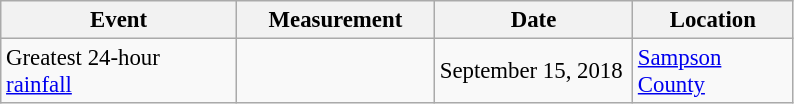<table class="wikitable" style="font-size: 95%;" |>
<tr>
<th width="150">Event</th>
<th width="125">Measurement</th>
<th width="125">Date</th>
<th width="100">Location</th>
</tr>
<tr>
<td>Greatest 24-hour <a href='#'>rainfall</a></td>
<td></td>
<td>September 15, 2018</td>
<td><a href='#'>Sampson County</a></td>
</tr>
</table>
